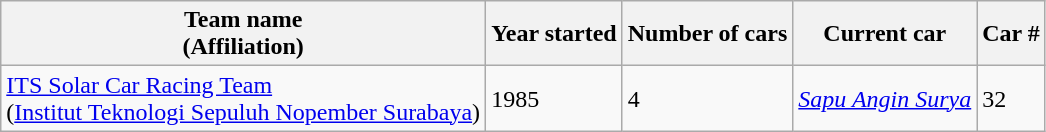<table class="wikitable">
<tr ">
<th><strong>Team name<br>(Affiliation)</strong></th>
<th><strong>Year started</strong></th>
<th><strong>Number of cars</strong></th>
<th><strong>Current car</strong></th>
<th><strong>Car #</strong></th>
</tr>
<tr>
<td><a href='#'>ITS Solar Car Racing Team</a><br>(<a href='#'>Institut Teknologi Sepuluh Nopember Surabaya</a>)</td>
<td>1985</td>
<td>4</td>
<td><em><a href='#'>Sapu Angin Surya</a></em></td>
<td>32</td>
</tr>
</table>
